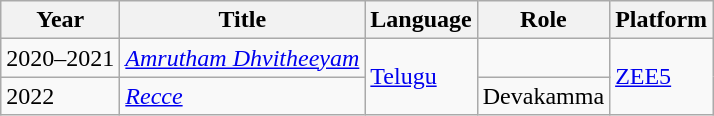<table class="wikitable">
<tr>
<th>Year</th>
<th>Title</th>
<th>Language</th>
<th>Role</th>
<th>Platform</th>
</tr>
<tr>
<td>2020–2021</td>
<td><em><a href='#'>Amrutham Dhvitheeyam</a></em></td>
<td rowspan="2"><a href='#'>Telugu</a></td>
<td></td>
<td rowspan="2"><a href='#'>ZEE5</a></td>
</tr>
<tr>
<td>2022</td>
<td><a href='#'><em>Recce</em></a></td>
<td>Devakamma</td>
</tr>
</table>
